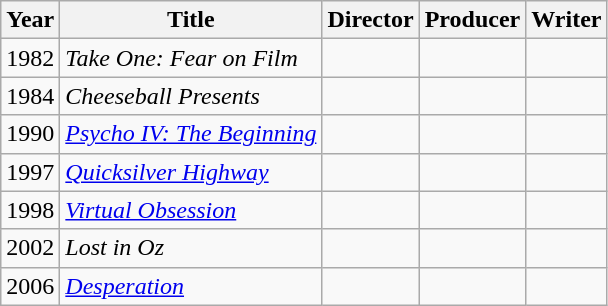<table class="wikitable">
<tr>
<th>Year</th>
<th>Title</th>
<th>Director</th>
<th>Producer</th>
<th>Writer</th>
</tr>
<tr>
<td>1982</td>
<td><em>Take One: Fear on Film</em></td>
<td></td>
<td></td>
<td></td>
</tr>
<tr>
<td>1984</td>
<td><em>Cheeseball Presents</em></td>
<td></td>
<td></td>
<td></td>
</tr>
<tr>
<td>1990</td>
<td><em><a href='#'>Psycho IV: The Beginning</a></em></td>
<td></td>
<td></td>
<td></td>
</tr>
<tr>
<td>1997</td>
<td><em><a href='#'>Quicksilver Highway</a></em></td>
<td></td>
<td></td>
<td></td>
</tr>
<tr>
<td>1998</td>
<td><em><a href='#'>Virtual Obsession</a></em></td>
<td></td>
<td></td>
<td></td>
</tr>
<tr>
<td>2002</td>
<td><em>Lost in Oz</em></td>
<td></td>
<td></td>
<td></td>
</tr>
<tr>
<td>2006</td>
<td><em><a href='#'>Desperation</a></em></td>
<td></td>
<td></td>
<td></td>
</tr>
</table>
